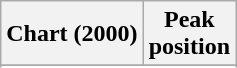<table class="wikitable sortable plainrowheaders" style="text-align:center;">
<tr>
<th scope="col">Chart (2000)</th>
<th scope="col">Peak<br> position</th>
</tr>
<tr>
</tr>
<tr>
</tr>
<tr>
</tr>
</table>
